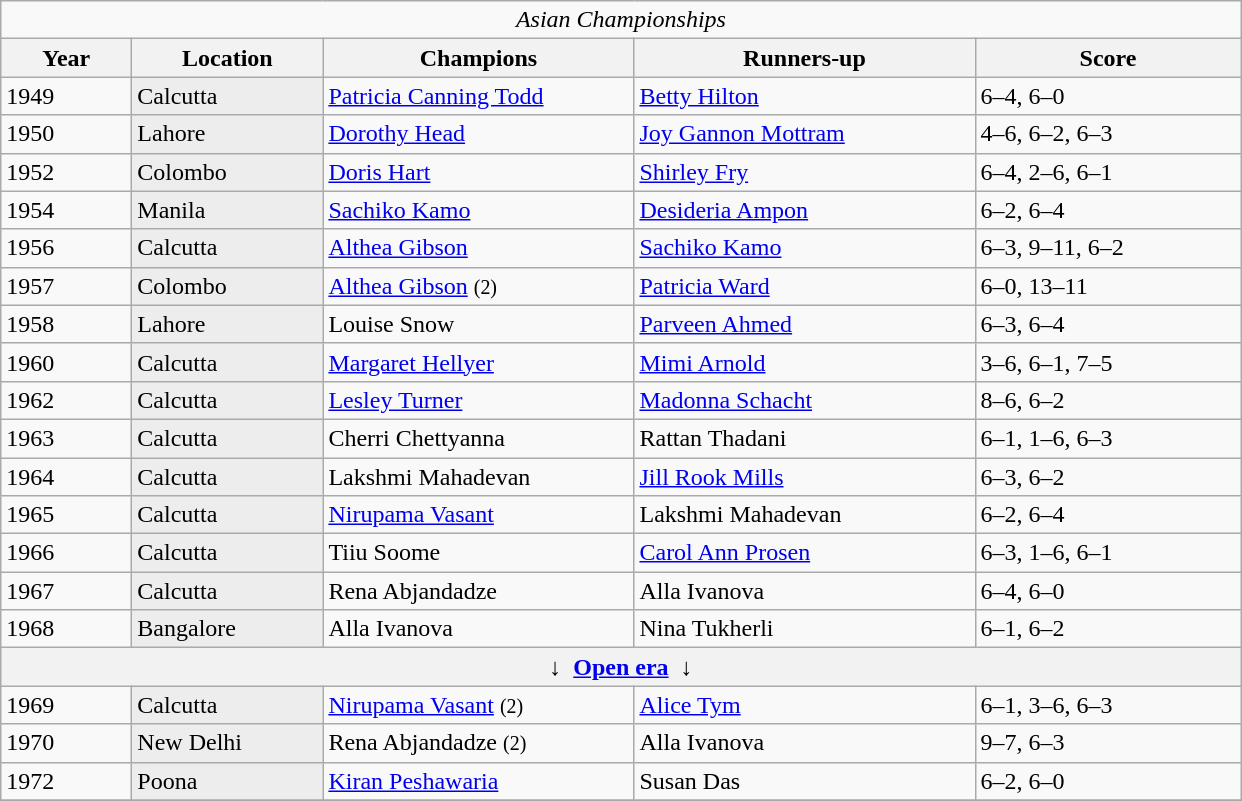<table class="wikitable sortable">
<tr>
<td colspan=5 align=center><em>Asian Championships</em></td>
</tr>
<tr>
<th style="width:80px">Year</th>
<th style="width:120px">Location</th>
<th style="width:200px">Champions</th>
<th style="width:220px">Runners-up</th>
<th style="width:170px" class="unsortable">Score</th>
</tr>
<tr>
<td>1949</td>
<td style="background:#ededed">Calcutta</td>
<td> <a href='#'>Patricia Canning Todd</a></td>
<td> <a href='#'>Betty Hilton</a></td>
<td>6–4, 6–0</td>
</tr>
<tr>
<td>1950</td>
<td style="background:#ededed">Lahore</td>
<td> <a href='#'>Dorothy Head</a></td>
<td> <a href='#'>Joy Gannon Mottram</a></td>
<td>4–6, 6–2, 6–3</td>
</tr>
<tr>
<td>1952</td>
<td style="background:#ededed">Colombo</td>
<td> <a href='#'>Doris Hart</a></td>
<td> <a href='#'>Shirley Fry</a></td>
<td>6–4, 2–6, 6–1</td>
</tr>
<tr>
<td>1954</td>
<td style="background:#ededed">Manila</td>
<td> <a href='#'>Sachiko Kamo</a></td>
<td> <a href='#'>Desideria Ampon</a></td>
<td>6–2, 6–4</td>
</tr>
<tr>
<td>1956</td>
<td style="background:#ededed">Calcutta</td>
<td> <a href='#'>Althea Gibson</a></td>
<td> <a href='#'>Sachiko Kamo</a></td>
<td>6–3, 9–11, 6–2</td>
</tr>
<tr>
<td>1957</td>
<td style="background:#ededed">Colombo</td>
<td> <a href='#'>Althea Gibson</a> <small>(2)</small></td>
<td> <a href='#'>Patricia Ward</a></td>
<td>6–0, 13–11</td>
</tr>
<tr>
<td>1958</td>
<td style="background:#ededed">Lahore</td>
<td> Louise Snow</td>
<td> <a href='#'>Parveen Ahmed</a></td>
<td>6–3, 6–4</td>
</tr>
<tr>
<td>1960</td>
<td style="background:#ededed">Calcutta</td>
<td> <a href='#'>Margaret Hellyer</a></td>
<td> <a href='#'>Mimi Arnold</a></td>
<td>3–6, 6–1, 7–5</td>
</tr>
<tr>
<td>1962</td>
<td style="background:#ededed">Calcutta</td>
<td> <a href='#'>Lesley Turner</a></td>
<td> <a href='#'>Madonna Schacht</a></td>
<td>8–6, 6–2</td>
</tr>
<tr>
<td>1963</td>
<td style="background:#ededed">Calcutta</td>
<td> Cherri Chettyanna</td>
<td> Rattan Thadani</td>
<td>6–1, 1–6, 6–3</td>
</tr>
<tr>
<td>1964</td>
<td style="background:#ededed">Calcutta</td>
<td> Lakshmi Mahadevan</td>
<td> <a href='#'>Jill Rook Mills</a></td>
<td>6–3, 6–2</td>
</tr>
<tr>
<td>1965</td>
<td style="background:#ededed">Calcutta</td>
<td> <a href='#'>Nirupama Vasant</a></td>
<td> Lakshmi Mahadevan</td>
<td>6–2, 6–4</td>
</tr>
<tr>
<td>1966</td>
<td style="background:#ededed">Calcutta</td>
<td> Tiiu Soome</td>
<td> <a href='#'>Carol Ann Prosen</a></td>
<td>6–3, 1–6, 6–1</td>
</tr>
<tr>
<td>1967</td>
<td style="background:#ededed">Calcutta</td>
<td> Rena Abjandadze</td>
<td> Alla Ivanova</td>
<td>6–4, 6–0</td>
</tr>
<tr>
<td>1968</td>
<td style="background:#ededed">Bangalore</td>
<td> Alla Ivanova</td>
<td> Nina Tukherli</td>
<td>6–1, 6–2</td>
</tr>
<tr>
<th colspan=5 align=center>↓  <a href='#'>Open era</a>  ↓</th>
</tr>
<tr>
<td>1969</td>
<td style="background:#ededed">Calcutta</td>
<td> <a href='#'>Nirupama Vasant</a> <small>(2)</small></td>
<td> <a href='#'>Alice Tym</a></td>
<td>6–1, 3–6, 6–3</td>
</tr>
<tr>
<td>1970</td>
<td style="background:#ededed">New Delhi</td>
<td> Rena Abjandadze <small>(2)</small></td>
<td> Alla Ivanova</td>
<td>9–7, 6–3</td>
</tr>
<tr>
<td>1972</td>
<td style="background:#ededed">Poona</td>
<td> <a href='#'>Kiran Peshawaria</a></td>
<td> Susan Das</td>
<td>6–2, 6–0</td>
</tr>
<tr>
</tr>
</table>
